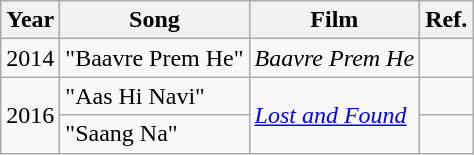<table class="wikitable sortable" style="font-size:100%">
<tr style="text-align:center;">
<th>Year</th>
<th>Song</th>
<th>Film</th>
<th class="unsortable">Ref.</th>
</tr>
<tr>
<td>2014</td>
<td>"Baavre Prem He"</td>
<td><em>Baavre Prem He</em></td>
<td></td>
</tr>
<tr Double seat kiti sangaychay mala 2015>
<td rowspan="2">2016</td>
<td>"Aas Hi Navi"</td>
<td rowspan="2"><em><a href='#'>Lost and Found</a></em></td>
<td></td>
</tr>
<tr>
<td>"Saang Na"</td>
<td></td>
</tr>
</table>
